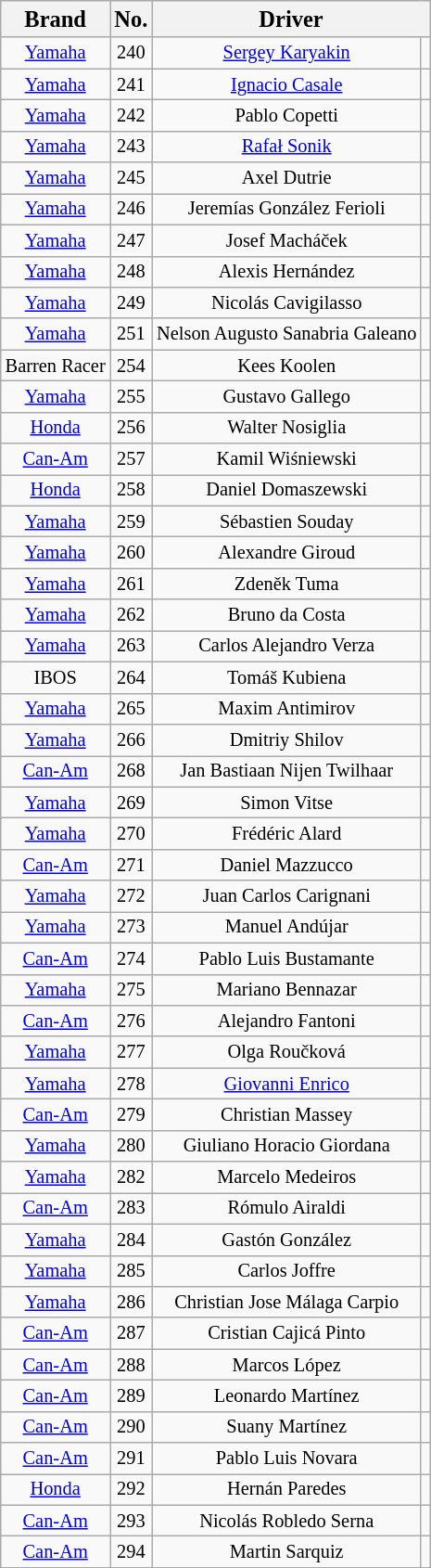<table class="wikitable" style="font-size:85%;">
<tr>
<th><big>Brand</big></th>
<th><big>No.</big></th>
<th colspan=2><big>Driver</big></th>
</tr>
<tr>
<td align=center><a href='#'>Yamaha</a></td>
<td align=center>240</td>
<td align=center><a href='#'>Sergey Karyakin</a></td>
<td></td>
</tr>
<tr>
<td align=center><a href='#'>Yamaha</a></td>
<td align=center>241</td>
<td align=center><a href='#'>Ignacio Casale</a></td>
<td></td>
</tr>
<tr>
<td align=center><a href='#'>Yamaha</a></td>
<td align=center>242</td>
<td align=center>Pablo Copetti</td>
<td></td>
</tr>
<tr>
<td align=center><a href='#'>Yamaha</a></td>
<td align=center>243</td>
<td align=center><a href='#'>Rafał Sonik</a></td>
<td></td>
</tr>
<tr>
<td align=center><a href='#'>Yamaha</a></td>
<td align=center>245</td>
<td align=center>Axel Dutrie</td>
<td></td>
</tr>
<tr>
<td align=center><a href='#'>Yamaha</a></td>
<td align=center>246</td>
<td align=center>Jeremías González Ferioli</td>
<td></td>
</tr>
<tr>
<td align=center><a href='#'>Yamaha</a></td>
<td align=center>247</td>
<td align=center>Josef Macháček</td>
<td></td>
</tr>
<tr>
<td align=center><a href='#'>Yamaha</a></td>
<td align=center>248</td>
<td align=center>Alexis Hernández</td>
<td></td>
</tr>
<tr>
<td align=center><a href='#'>Yamaha</a></td>
<td align=center>249</td>
<td align=center>Nicolás Cavigilasso</td>
<td></td>
</tr>
<tr>
<td align=center><a href='#'>Yamaha</a></td>
<td align=center>251</td>
<td align=center>Nelson Augusto Sanabria Galeano</td>
<td></td>
</tr>
<tr>
<td align=center>Barren Racer</td>
<td align=center>254</td>
<td align=center>Kees Koolen</td>
<td></td>
</tr>
<tr>
<td align=center><a href='#'>Yamaha</a></td>
<td align=center>255</td>
<td align=center>Gustavo Gallego</td>
<td></td>
</tr>
<tr>
<td align=center><a href='#'>Honda</a></td>
<td align=center>256</td>
<td align=center>Walter Nosiglia</td>
<td></td>
</tr>
<tr>
<td align=center><a href='#'>Can-Am</a></td>
<td align=center>257</td>
<td align=center>Kamil Wiśniewski</td>
<td></td>
</tr>
<tr>
<td align=center><a href='#'>Honda</a></td>
<td align=center>258</td>
<td align=center>Daniel Domaszewski</td>
<td></td>
</tr>
<tr>
<td align=center><a href='#'>Yamaha</a></td>
<td align=center>259</td>
<td align=center>Sébastien Souday</td>
<td></td>
</tr>
<tr>
<td align=center><a href='#'>Yamaha</a></td>
<td align=center>260</td>
<td align=center>Alexandre Giroud</td>
<td></td>
</tr>
<tr>
<td align=center><a href='#'>Yamaha</a></td>
<td align=center>261</td>
<td align=center>Zdeněk Tuma</td>
<td></td>
</tr>
<tr>
<td align=center><a href='#'>Yamaha</a></td>
<td align=center>262</td>
<td align=center>Bruno da Costa</td>
<td></td>
</tr>
<tr>
<td align=center><a href='#'>Yamaha</a></td>
<td align=center>263</td>
<td align=center>Carlos Alejandro Verza</td>
<td></td>
</tr>
<tr>
<td align=center>IBOS</td>
<td align=center>264</td>
<td align=center>Tomáš Kubiena</td>
<td></td>
</tr>
<tr>
<td align=center><a href='#'>Yamaha</a></td>
<td align=center>265</td>
<td align=center>Maxim Antimirov</td>
<td></td>
</tr>
<tr>
<td align=center><a href='#'>Yamaha</a></td>
<td align=center>266</td>
<td align=center>Dmitriy Shilov</td>
<td></td>
</tr>
<tr>
<td align=center><a href='#'>Can-Am</a></td>
<td align=center>268</td>
<td align=center>Jan Bastiaan Nijen Twilhaar</td>
<td></td>
</tr>
<tr>
<td align=center><a href='#'>Yamaha</a></td>
<td align=center>269</td>
<td align=center>Simon Vitse</td>
<td></td>
</tr>
<tr>
<td align=center><a href='#'>Yamaha</a></td>
<td align=center>270</td>
<td align=center>Frédéric Alard</td>
<td></td>
</tr>
<tr>
<td align=center><a href='#'>Can-Am</a></td>
<td align=center>271</td>
<td align=center>Daniel Mazzucco</td>
<td></td>
</tr>
<tr>
<td align=center><a href='#'>Yamaha</a></td>
<td align=center>272</td>
<td align=center>Juan Carlos Carignani</td>
<td></td>
</tr>
<tr>
<td align=center><a href='#'>Yamaha</a></td>
<td align=center>273</td>
<td align=center>Manuel Andújar</td>
<td></td>
</tr>
<tr>
<td align=center><a href='#'>Can-Am</a></td>
<td align=center>274</td>
<td align=center>Pablo Luis Bustamante</td>
<td></td>
</tr>
<tr>
<td align=center><a href='#'>Yamaha</a></td>
<td align=center>275</td>
<td align=center>Mariano Bennazar</td>
<td></td>
</tr>
<tr>
<td align=center><a href='#'>Can-Am</a></td>
<td align=center>276</td>
<td align=center>Alejandro Fantoni</td>
<td></td>
</tr>
<tr>
<td align=center><a href='#'>Yamaha</a></td>
<td align=center>277</td>
<td align=center>Olga Roučková</td>
<td></td>
</tr>
<tr>
<td align=center><a href='#'>Yamaha</a></td>
<td align=center>278</td>
<td align=center><a href='#'>Giovanni Enrico</a></td>
<td></td>
</tr>
<tr>
<td align=center><a href='#'>Can-Am</a></td>
<td align=center>279</td>
<td align=center>Christian Massey</td>
<td></td>
</tr>
<tr>
<td align=center><a href='#'>Yamaha</a></td>
<td align=center>280</td>
<td align=center>Giuliano Horacio Giordana</td>
<td></td>
</tr>
<tr>
<td align=center><a href='#'>Yamaha</a></td>
<td align=center>282</td>
<td align=center>Marcelo Medeiros</td>
<td></td>
</tr>
<tr>
<td align=center><a href='#'>Can-Am</a></td>
<td align=center>283</td>
<td align=center>Rómulo Airaldi</td>
<td></td>
</tr>
<tr>
<td align=center><a href='#'>Yamaha</a></td>
<td align=center>284</td>
<td align=center>Gastón González</td>
<td></td>
</tr>
<tr>
<td align=center><a href='#'>Yamaha</a></td>
<td align=center>285</td>
<td align=center>Carlos Joffre</td>
<td></td>
</tr>
<tr>
<td align=center><a href='#'>Yamaha</a></td>
<td align=center>286</td>
<td align=center>Christian Jose Málaga Carpio</td>
<td></td>
</tr>
<tr>
<td align=center><a href='#'>Can-Am</a></td>
<td align=center>287</td>
<td align=center>Cristian Cajicá Pinto</td>
<td></td>
</tr>
<tr>
<td align=center><a href='#'>Can-Am</a></td>
<td align=center>288</td>
<td align=center>Marcos López</td>
<td></td>
</tr>
<tr>
<td align=center><a href='#'>Can-Am</a></td>
<td align=center>289</td>
<td align=center>Leonardo Martínez</td>
<td></td>
</tr>
<tr>
<td align=center><a href='#'>Can-Am</a></td>
<td align=center>290</td>
<td align=center>Suany Martínez</td>
<td></td>
</tr>
<tr>
<td align=center><a href='#'>Can-Am</a></td>
<td align=center>291</td>
<td align=center>Pablo Luis Novara</td>
<td></td>
</tr>
<tr>
<td align=center><a href='#'>Honda</a></td>
<td align=center>292</td>
<td align=center>Hernán Paredes</td>
<td></td>
</tr>
<tr>
<td align=center><a href='#'>Can-Am</a></td>
<td align=center>293</td>
<td align=center>Nicolás Robledo Serna</td>
<td></td>
</tr>
<tr>
<td align=center><a href='#'>Can-Am</a></td>
<td align=center>294</td>
<td align=center>Martin Sarquiz</td>
<td></td>
</tr>
</table>
